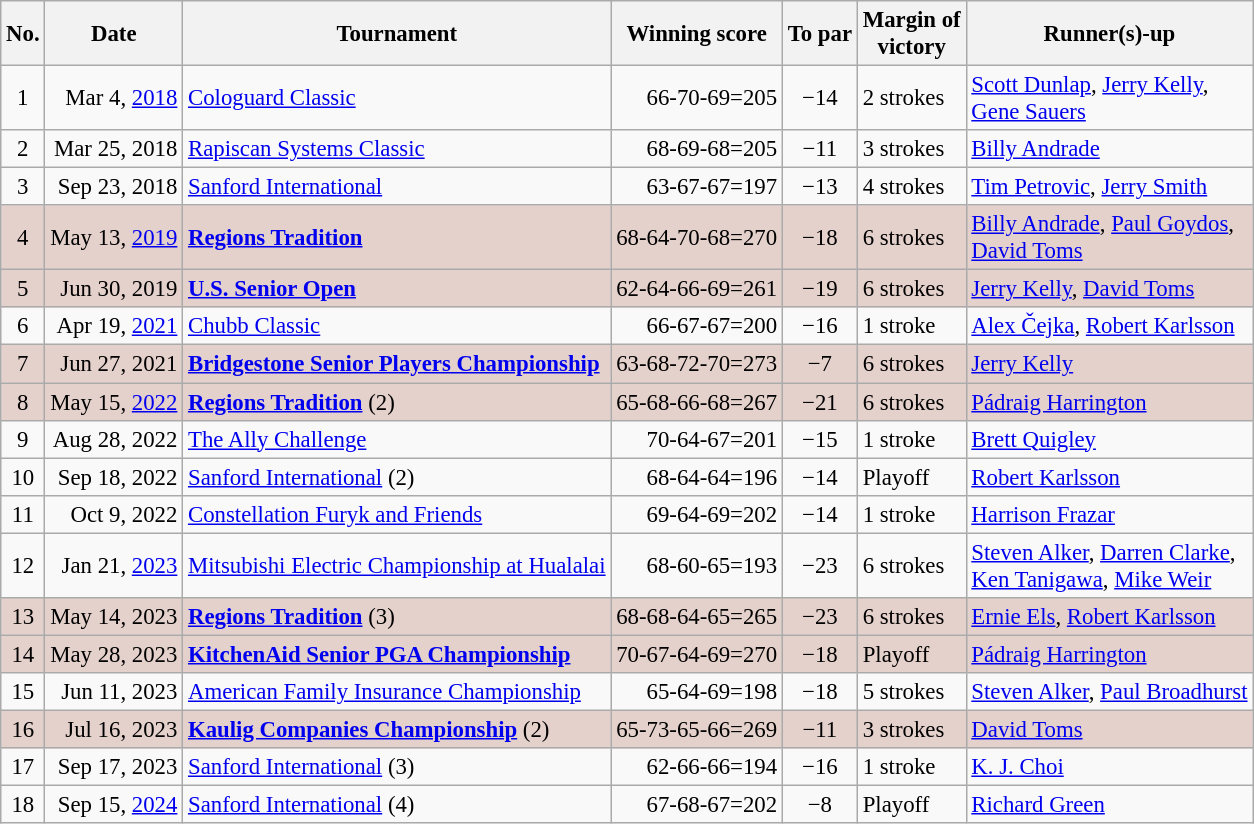<table class="wikitable" style="font-size:95%;">
<tr>
<th>No.</th>
<th>Date</th>
<th>Tournament</th>
<th>Winning score</th>
<th>To par</th>
<th>Margin of<br>victory</th>
<th>Runner(s)-up</th>
</tr>
<tr>
<td align=center>1</td>
<td align=right>Mar 4, <a href='#'>2018</a></td>
<td><a href='#'>Cologuard Classic</a></td>
<td align=right>66-70-69=205</td>
<td align=center>−14</td>
<td>2 strokes</td>
<td> <a href='#'>Scott Dunlap</a>,  <a href='#'>Jerry Kelly</a>,<br> <a href='#'>Gene Sauers</a></td>
</tr>
<tr>
<td align=center>2</td>
<td align=right>Mar 25, 2018</td>
<td><a href='#'>Rapiscan Systems Classic</a></td>
<td align=right>68-69-68=205</td>
<td align=center>−11</td>
<td>3 strokes</td>
<td> <a href='#'>Billy Andrade</a></td>
</tr>
<tr>
<td align=center>3</td>
<td align=right>Sep 23, 2018</td>
<td><a href='#'>Sanford International</a></td>
<td align=right>63-67-67=197</td>
<td align=center>−13</td>
<td>4 strokes</td>
<td> <a href='#'>Tim Petrovic</a>,  <a href='#'>Jerry Smith</a></td>
</tr>
<tr style="background:#e5d1cb;">
<td align=center>4</td>
<td align=right>May 13, <a href='#'>2019</a></td>
<td><strong><a href='#'>Regions Tradition</a></strong></td>
<td align=right>68-64-70-68=270</td>
<td align=center>−18</td>
<td>6 strokes</td>
<td> <a href='#'>Billy Andrade</a>,  <a href='#'>Paul Goydos</a>,<br> <a href='#'>David Toms</a></td>
</tr>
<tr style="background:#e5d1cb;">
<td align=center>5</td>
<td align=right>Jun 30, 2019</td>
<td><strong><a href='#'>U.S. Senior Open</a></strong></td>
<td align=right>62-64-66-69=261</td>
<td align=center>−19</td>
<td>6 strokes</td>
<td> <a href='#'>Jerry Kelly</a>,  <a href='#'>David Toms</a></td>
</tr>
<tr>
<td align=center>6</td>
<td align=right>Apr 19, <a href='#'>2021</a></td>
<td><a href='#'>Chubb Classic</a></td>
<td align=right>66-67-67=200</td>
<td align=center>−16</td>
<td>1 stroke</td>
<td> <a href='#'>Alex Čejka</a>,  <a href='#'>Robert Karlsson</a></td>
</tr>
<tr style="background:#e5d1cb;">
<td align=center>7</td>
<td align=right>Jun 27, 2021</td>
<td><strong><a href='#'>Bridgestone Senior Players Championship</a></strong></td>
<td align=right>63-68-72-70=273</td>
<td align=center>−7</td>
<td>6 strokes</td>
<td> <a href='#'>Jerry Kelly</a></td>
</tr>
<tr style="background:#e5d1cb;">
<td align=center>8</td>
<td align=right>May 15, <a href='#'>2022</a></td>
<td><strong><a href='#'>Regions Tradition</a></strong> (2)</td>
<td align=right>65-68-66-68=267</td>
<td align=center>−21</td>
<td>6 strokes</td>
<td> <a href='#'>Pádraig Harrington</a></td>
</tr>
<tr>
<td align=center>9</td>
<td align=right>Aug 28, 2022</td>
<td><a href='#'>The Ally Challenge</a></td>
<td align=right>70-64-67=201</td>
<td align=center>−15</td>
<td>1 stroke</td>
<td> <a href='#'>Brett Quigley</a></td>
</tr>
<tr>
<td align=center>10</td>
<td align=right>Sep 18, 2022</td>
<td><a href='#'>Sanford International</a> (2)</td>
<td align=right>68-64-64=196</td>
<td align=center>−14</td>
<td>Playoff</td>
<td> <a href='#'>Robert Karlsson</a></td>
</tr>
<tr>
<td align=center>11</td>
<td align=right>Oct 9, 2022</td>
<td><a href='#'>Constellation Furyk and Friends</a></td>
<td align=right>69-64-69=202</td>
<td align=center>−14</td>
<td>1 stroke</td>
<td> <a href='#'>Harrison Frazar</a></td>
</tr>
<tr>
<td align=center>12</td>
<td align=right>Jan 21, <a href='#'>2023</a></td>
<td><a href='#'>Mitsubishi Electric Championship at Hualalai</a></td>
<td align=right>68-60-65=193</td>
<td align=center>−23</td>
<td>6 strokes</td>
<td> <a href='#'>Steven Alker</a>,  <a href='#'>Darren Clarke</a>,<br> <a href='#'>Ken Tanigawa</a>,  <a href='#'>Mike Weir</a></td>
</tr>
<tr style="background:#e5d1cb;">
<td align=center>13</td>
<td align=right>May 14, 2023</td>
<td><strong><a href='#'>Regions Tradition</a></strong> (3)</td>
<td align=right>68-68-64-65=265</td>
<td align=center>−23</td>
<td>6 strokes</td>
<td> <a href='#'>Ernie Els</a>,  <a href='#'>Robert Karlsson</a></td>
</tr>
<tr style="background:#e5d1cb;">
<td align=center>14</td>
<td align=right>May 28, 2023</td>
<td><strong><a href='#'>KitchenAid Senior PGA Championship</a></strong></td>
<td align=right>70-67-64-69=270</td>
<td align=center>−18</td>
<td>Playoff</td>
<td> <a href='#'>Pádraig Harrington</a></td>
</tr>
<tr>
<td align=center>15</td>
<td align=right>Jun 11, 2023</td>
<td><a href='#'>American Family Insurance Championship</a></td>
<td align=right>65-64-69=198</td>
<td align=center>−18</td>
<td>5 strokes</td>
<td> <a href='#'>Steven Alker</a>,  <a href='#'>Paul Broadhurst</a></td>
</tr>
<tr style="background:#e5d1cb;">
<td align=center>16</td>
<td align=right>Jul 16, 2023</td>
<td><strong><a href='#'>Kaulig Companies Championship</a></strong> (2)</td>
<td align=right>65-73-65-66=269</td>
<td align=center>−11</td>
<td>3 strokes</td>
<td> <a href='#'>David Toms</a></td>
</tr>
<tr>
<td align=center>17</td>
<td align=right>Sep 17, 2023</td>
<td><a href='#'>Sanford International</a> (3)</td>
<td align=right>62-66-66=194</td>
<td align=center>−16</td>
<td>1 stroke</td>
<td> <a href='#'>K. J. Choi</a></td>
</tr>
<tr>
<td align=center>18</td>
<td align=right>Sep 15, <a href='#'>2024</a></td>
<td><a href='#'>Sanford International</a> (4)</td>
<td align=right>67-68-67=202</td>
<td align=center>−8</td>
<td>Playoff</td>
<td> <a href='#'>Richard Green</a></td>
</tr>
</table>
